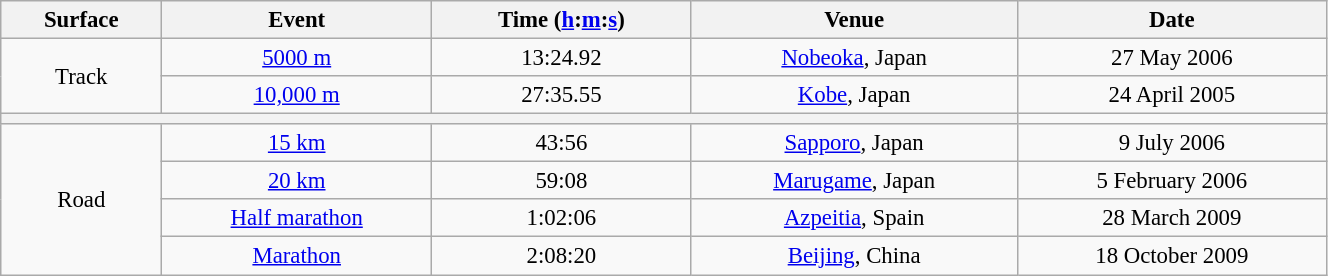<table class="wikitable" style=" text-align:center; font-size:95%;" width="70%">
<tr>
<th>Surface</th>
<th>Event</th>
<th>Time (<a href='#'>h</a>:<a href='#'>m</a>:<a href='#'>s</a>)</th>
<th>Venue</th>
<th>Date</th>
</tr>
<tr>
<td rowspan=2>Track</td>
<td><a href='#'>5000 m</a></td>
<td>13:24.92</td>
<td><a href='#'>Nobeoka</a>, Japan</td>
<td>27 May 2006</td>
</tr>
<tr>
<td><a href='#'>10,000 m</a></td>
<td>27:35.55</td>
<td><a href='#'>Kobe</a>, Japan</td>
<td>24 April 2005</td>
</tr>
<tr>
<th colspan=4></th>
</tr>
<tr>
<td rowspan=4>Road</td>
<td><a href='#'>15 km</a></td>
<td>43:56</td>
<td><a href='#'>Sapporo</a>, Japan</td>
<td>9 July 2006</td>
</tr>
<tr>
<td><a href='#'>20 km</a></td>
<td>59:08</td>
<td><a href='#'>Marugame</a>, Japan</td>
<td>5 February 2006</td>
</tr>
<tr>
<td><a href='#'>Half marathon</a></td>
<td>1:02:06</td>
<td><a href='#'>Azpeitia</a>, Spain</td>
<td>28 March 2009</td>
</tr>
<tr>
<td><a href='#'>Marathon</a></td>
<td>2:08:20</td>
<td><a href='#'>Beijing</a>, China</td>
<td>18 October 2009</td>
</tr>
</table>
